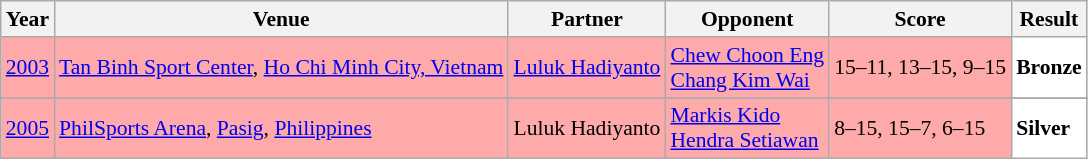<table class="sortable wikitable" style="font-size: 90%">
<tr>
<th>Year</th>
<th>Venue</th>
<th>Partner</th>
<th>Opponent</th>
<th>Score</th>
<th>Result</th>
</tr>
<tr style="background:#FFAAAA">
<td align="center"><a href='#'>2003</a></td>
<td align="left"><a href='#'>Tan Binh Sport Center</a>, <a href='#'>Ho Chi Minh City, Vietnam</a></td>
<td align="left"> <a href='#'>Luluk Hadiyanto</a></td>
<td align="left"> <a href='#'>Chew Choon Eng</a> <br>  <a href='#'>Chang Kim Wai</a></td>
<td align="left">15–11, 13–15, 9–15</td>
<td style="text-align:left; background:white"> <strong>Bronze</strong></td>
</tr>
<tr>
</tr>
<tr style="background:#FFAAAA">
<td align="center"><a href='#'>2005</a></td>
<td align="left"><a href='#'>PhilSports Arena</a>, <a href='#'>Pasig</a>, <a href='#'>Philippines</a></td>
<td align="left"> Luluk Hadiyanto</td>
<td align="left"> <a href='#'>Markis Kido</a> <br>  <a href='#'>Hendra Setiawan</a></td>
<td align="left">8–15, 15–7, 6–15</td>
<td style="text-align:left; background:white"> <strong>Silver</strong></td>
</tr>
</table>
